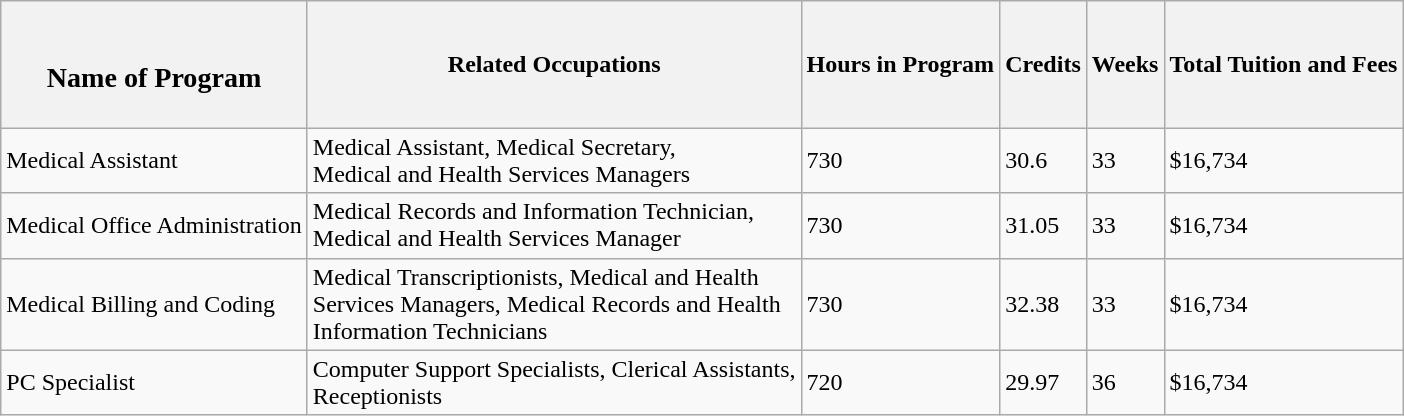<table class="wikitable">
<tr>
<th><br><h3>Name of Program</h3></th>
<th>Related Occupations</th>
<th>Hours in Program</th>
<th>Credits</th>
<th>Weeks</th>
<th>Total Tuition and Fees</th>
</tr>
<tr>
<td>Medical Assistant</td>
<td>Medical Assistant, Medical Secretary,<br>Medical and Health Services Managers</td>
<td>730</td>
<td>30.6</td>
<td>33</td>
<td>$16,734</td>
</tr>
<tr>
<td>Medical Office Administration</td>
<td>Medical Records and Information Technician,<br>Medical and Health Services Manager</td>
<td>730</td>
<td>31.05</td>
<td>33</td>
<td>$16,734</td>
</tr>
<tr>
<td>Medical Billing and Coding</td>
<td>Medical Transcriptionists, Medical and Health<br>Services Managers, Medical Records and Health<br>Information Technicians</td>
<td>730</td>
<td>32.38</td>
<td>33</td>
<td>$16,734</td>
</tr>
<tr>
<td>PC Specialist</td>
<td>Computer Support Specialists, Clerical Assistants,<br>Receptionists</td>
<td>720</td>
<td>29.97</td>
<td>36</td>
<td>$16,734</td>
</tr>
</table>
